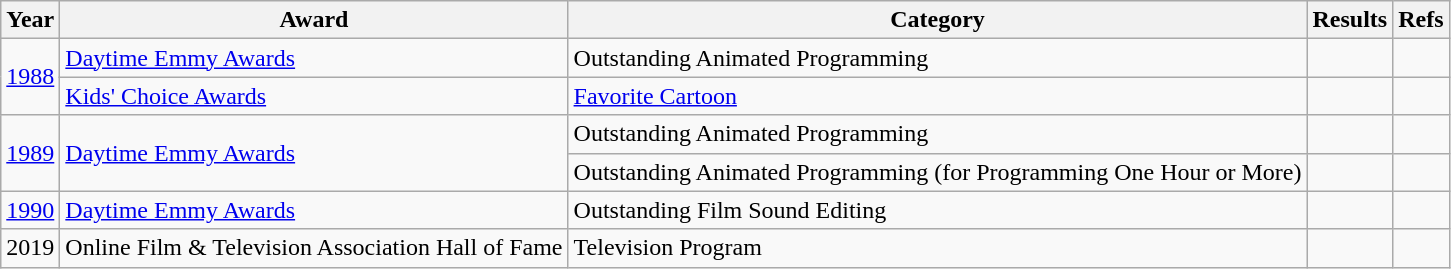<table class="wikitable">
<tr>
<th>Year</th>
<th>Award</th>
<th>Category</th>
<th>Results</th>
<th>Refs</th>
</tr>
<tr>
<td rowspan="2"><a href='#'>1988</a></td>
<td><a href='#'>Daytime Emmy Awards</a></td>
<td>Outstanding Animated Programming</td>
<td></td>
<td style="text-align:center;"></td>
</tr>
<tr>
<td><a href='#'>Kids' Choice Awards</a></td>
<td><a href='#'>Favorite Cartoon</a></td>
<td></td>
<td style="text-align:center;"></td>
</tr>
<tr>
<td rowspan="2"><a href='#'>1989</a></td>
<td rowspan="2"><a href='#'>Daytime Emmy Awards</a></td>
<td>Outstanding Animated Programming</td>
<td></td>
<td style="text-align:center;"></td>
</tr>
<tr>
<td>Outstanding Animated Programming (for Programming One Hour or More)</td>
<td></td>
<td style="text-align:center;"></td>
</tr>
<tr>
<td><a href='#'>1990</a></td>
<td><a href='#'>Daytime Emmy Awards</a></td>
<td>Outstanding Film Sound Editing</td>
<td></td>
<td style="text-align:center;"></td>
</tr>
<tr>
<td>2019</td>
<td>Online Film & Television Association Hall of Fame</td>
<td>Television Program</td>
<td></td>
<td style="text-align:center;"></td>
</tr>
</table>
